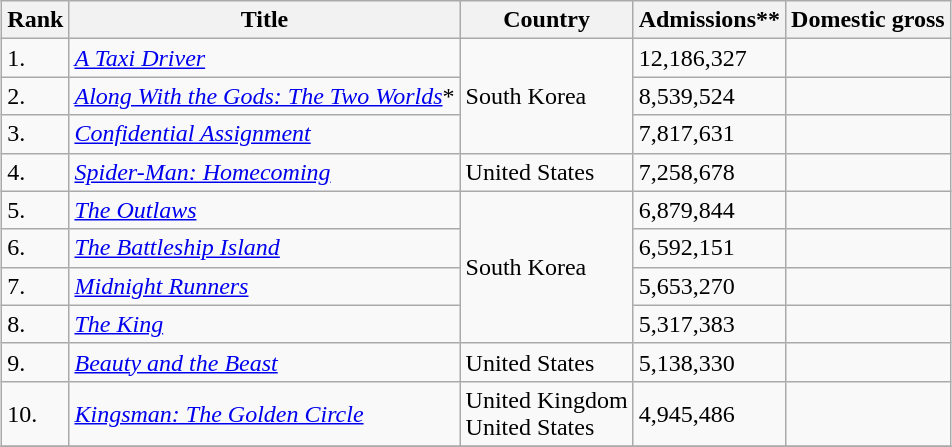<table class="wikitable sortable" style="margin:auto; margin:auto;">
<tr>
<th>Rank</th>
<th>Title</th>
<th>Country</th>
<th>Admissions**</th>
<th>Domestic gross</th>
</tr>
<tr>
<td>1.</td>
<td><em><a href='#'>A Taxi Driver</a></em></td>
<td rowspan=3>South Korea</td>
<td>12,186,327</td>
<td></td>
</tr>
<tr>
<td>2.</td>
<td><em><a href='#'>Along With the Gods: The Two Worlds</a></em>*</td>
<td>8,539,524</td>
<td></td>
</tr>
<tr>
<td>3.</td>
<td><em><a href='#'>Confidential Assignment</a></em></td>
<td>7,817,631</td>
<td></td>
</tr>
<tr>
<td>4.</td>
<td><em><a href='#'>Spider-Man: Homecoming</a></em></td>
<td>United States</td>
<td>7,258,678</td>
<td></td>
</tr>
<tr>
<td>5.</td>
<td><em><a href='#'>The Outlaws</a></em></td>
<td rowspan=4>South Korea</td>
<td>6,879,844</td>
<td></td>
</tr>
<tr>
<td>6.</td>
<td><em><a href='#'>The Battleship Island</a></em></td>
<td>6,592,151</td>
<td></td>
</tr>
<tr>
<td>7.</td>
<td><em><a href='#'>Midnight Runners</a></em></td>
<td>5,653,270</td>
<td></td>
</tr>
<tr>
<td>8.</td>
<td><em><a href='#'>The King</a></em></td>
<td>5,317,383</td>
<td></td>
</tr>
<tr>
<td>9.</td>
<td><em><a href='#'>Beauty and the Beast</a></em></td>
<td>United States</td>
<td>5,138,330</td>
<td></td>
</tr>
<tr>
<td>10.</td>
<td><em><a href='#'>Kingsman: The Golden Circle</a></em></td>
<td>United Kingdom<br>United States</td>
<td>4,945,486</td>
<td></td>
</tr>
<tr>
</tr>
</table>
